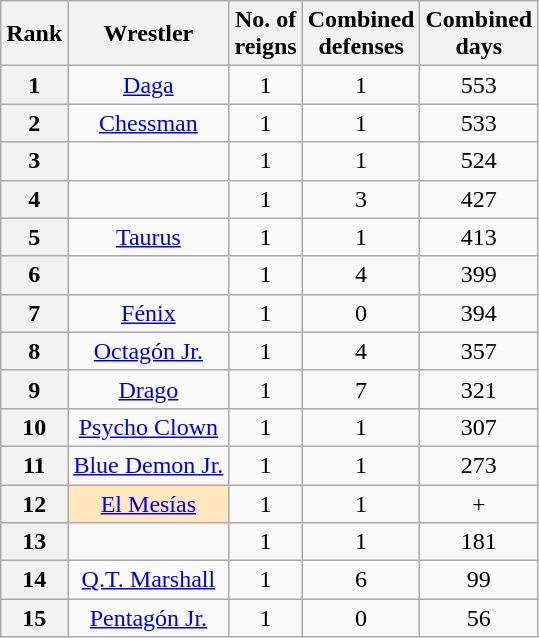<table class="wikitable sortable" style="text-align: center">
<tr>
<th>Rank</th>
<th>Wrestler</th>
<th>No. of<br>reigns</th>
<th>Combined<br>defenses</th>
<th>Combined<br>days</th>
</tr>
<tr>
<th>1</th>
<td><a href='#'>Daga</a></td>
<td>1</td>
<td>1</td>
<td>553</td>
</tr>
<tr>
<th>2</th>
<td><a href='#'>Chessman</a></td>
<td>1</td>
<td>1</td>
<td>533</td>
</tr>
<tr>
<th>3</th>
<td></td>
<td>1</td>
<td>1</td>
<td>524</td>
</tr>
<tr>
<th>4</th>
<td></td>
<td>1</td>
<td>3</td>
<td>427</td>
</tr>
<tr>
<th>5</th>
<td><a href='#'>Taurus</a></td>
<td>1</td>
<td>1</td>
<td>413</td>
</tr>
<tr>
<th>6</th>
<td></td>
<td>1</td>
<td>4</td>
<td>399</td>
</tr>
<tr>
<th>7</th>
<td><a href='#'>Fénix</a></td>
<td>1</td>
<td>0</td>
<td>394</td>
</tr>
<tr>
<th>8</th>
<td><a href='#'>Octagón Jr.</a></td>
<td>1</td>
<td>4</td>
<td>357</td>
</tr>
<tr>
<th>9</th>
<td><a href='#'>Drago</a></td>
<td>1</td>
<td>7</td>
<td>321</td>
</tr>
<tr>
<th>10</th>
<td><a href='#'>Psycho Clown</a></td>
<td>1</td>
<td>1</td>
<td>307</td>
</tr>
<tr>
<th>11</th>
<td><a href='#'>Blue Demon Jr.</a></td>
<td>1</td>
<td>1</td>
<td>273</td>
</tr>
<tr>
<th>12</th>
<td style="background-color:#FFE6BD"><a href='#'>El Mesías</a></td>
<td>1</td>
<td>1</td>
<td>+</td>
</tr>
<tr>
<th>13</th>
<td></td>
<td>1</td>
<td>1</td>
<td>181</td>
</tr>
<tr>
<th>14</th>
<td><a href='#'>Q.T. Marshall</a></td>
<td>1</td>
<td>6</td>
<td>99</td>
</tr>
<tr>
<th>15</th>
<td><a href='#'>Pentagón Jr.</a></td>
<td>1</td>
<td>0</td>
<td>56</td>
</tr>
</table>
